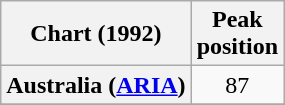<table class="wikitable sortable plainrowheaders">
<tr>
<th>Chart (1992)</th>
<th>Peak<br>position</th>
</tr>
<tr>
<th scope="row">Australia (<a href='#'>ARIA</a>)</th>
<td align="center">87</td>
</tr>
<tr>
</tr>
<tr>
</tr>
<tr>
</tr>
<tr>
</tr>
</table>
